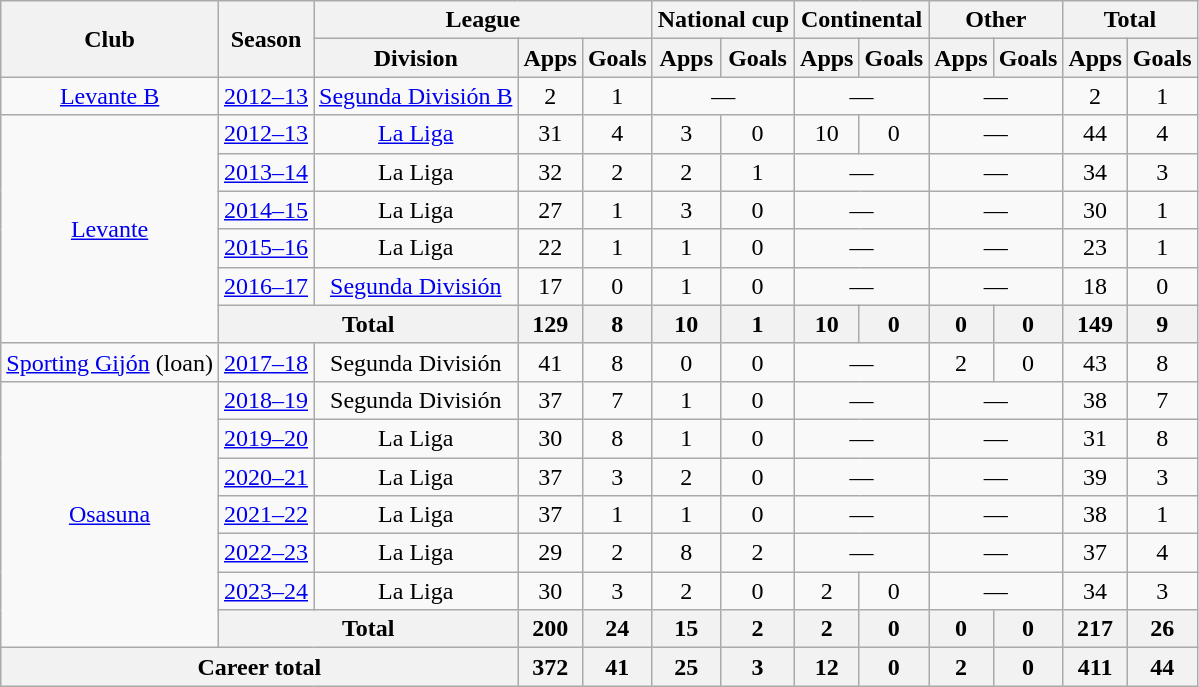<table class="wikitable" style="text-align:center">
<tr>
<th rowspan="2">Club</th>
<th rowspan="2">Season</th>
<th colspan="3">League</th>
<th colspan="2">National cup</th>
<th colspan="2">Continental</th>
<th colspan="2">Other</th>
<th colspan="2">Total</th>
</tr>
<tr>
<th>Division</th>
<th>Apps</th>
<th>Goals</th>
<th>Apps</th>
<th>Goals</th>
<th>Apps</th>
<th>Goals</th>
<th>Apps</th>
<th>Goals</th>
<th>Apps</th>
<th>Goals</th>
</tr>
<tr>
<td><a href='#'>Levante B</a></td>
<td><a href='#'>2012–13</a></td>
<td><a href='#'>Segunda División B</a></td>
<td>2</td>
<td>1</td>
<td colspan="2">—</td>
<td colspan="2">—</td>
<td colspan="2">—</td>
<td>2</td>
<td>1</td>
</tr>
<tr>
<td rowspan="6"><a href='#'>Levante</a></td>
<td><a href='#'>2012–13</a></td>
<td><a href='#'>La Liga</a></td>
<td>31</td>
<td>4</td>
<td>3</td>
<td>0</td>
<td>10</td>
<td>0</td>
<td colspan="2">—</td>
<td>44</td>
<td>4</td>
</tr>
<tr>
<td><a href='#'>2013–14</a></td>
<td>La Liga</td>
<td>32</td>
<td>2</td>
<td>2</td>
<td>1</td>
<td colspan="2">—</td>
<td colspan="2">—</td>
<td>34</td>
<td>3</td>
</tr>
<tr>
<td><a href='#'>2014–15</a></td>
<td>La Liga</td>
<td>27</td>
<td>1</td>
<td>3</td>
<td>0</td>
<td colspan="2">—</td>
<td colspan="2">—</td>
<td>30</td>
<td>1</td>
</tr>
<tr>
<td><a href='#'>2015–16</a></td>
<td>La Liga</td>
<td>22</td>
<td>1</td>
<td>1</td>
<td>0</td>
<td colspan="2">—</td>
<td colspan="2">—</td>
<td>23</td>
<td>1</td>
</tr>
<tr>
<td><a href='#'>2016–17</a></td>
<td><a href='#'>Segunda División</a></td>
<td>17</td>
<td>0</td>
<td>1</td>
<td>0</td>
<td colspan="2">—</td>
<td colspan="2">—</td>
<td>18</td>
<td>0</td>
</tr>
<tr>
<th colspan="2">Total</th>
<th>129</th>
<th>8</th>
<th>10</th>
<th>1</th>
<th>10</th>
<th>0</th>
<th>0</th>
<th>0</th>
<th>149</th>
<th>9</th>
</tr>
<tr>
<td><a href='#'>Sporting Gijón</a> (loan)</td>
<td><a href='#'>2017–18</a></td>
<td>Segunda División</td>
<td>41</td>
<td>8</td>
<td>0</td>
<td>0</td>
<td colspan="2">—</td>
<td>2</td>
<td>0</td>
<td>43</td>
<td>8</td>
</tr>
<tr>
<td rowspan="7"><a href='#'>Osasuna</a></td>
<td><a href='#'>2018–19</a></td>
<td>Segunda División</td>
<td>37</td>
<td>7</td>
<td>1</td>
<td>0</td>
<td colspan="2">—</td>
<td colspan="2">—</td>
<td>38</td>
<td>7</td>
</tr>
<tr>
<td><a href='#'>2019–20</a></td>
<td>La Liga</td>
<td>30</td>
<td>8</td>
<td>1</td>
<td>0</td>
<td colspan="2">—</td>
<td colspan="2">—</td>
<td>31</td>
<td>8</td>
</tr>
<tr>
<td><a href='#'>2020–21</a></td>
<td>La Liga</td>
<td>37</td>
<td>3</td>
<td>2</td>
<td>0</td>
<td colspan="2">—</td>
<td colspan="2">—</td>
<td>39</td>
<td>3</td>
</tr>
<tr>
<td><a href='#'>2021–22</a></td>
<td>La Liga</td>
<td>37</td>
<td>1</td>
<td>1</td>
<td>0</td>
<td colspan="2">—</td>
<td colspan="2">—</td>
<td>38</td>
<td>1</td>
</tr>
<tr>
<td><a href='#'>2022–23</a></td>
<td>La Liga</td>
<td>29</td>
<td>2</td>
<td>8</td>
<td>2</td>
<td colspan="2">—</td>
<td colspan="2">—</td>
<td>37</td>
<td>4</td>
</tr>
<tr>
<td><a href='#'>2023–24</a></td>
<td>La Liga</td>
<td>30</td>
<td>3</td>
<td>2</td>
<td>0</td>
<td>2</td>
<td>0</td>
<td colspan="2">—</td>
<td>34</td>
<td>3</td>
</tr>
<tr>
<th colspan="2">Total</th>
<th>200</th>
<th>24</th>
<th>15</th>
<th>2</th>
<th>2</th>
<th>0</th>
<th>0</th>
<th>0</th>
<th>217</th>
<th>26</th>
</tr>
<tr>
<th colspan="3">Career total</th>
<th>372</th>
<th>41</th>
<th>25</th>
<th>3</th>
<th>12</th>
<th>0</th>
<th>2</th>
<th>0</th>
<th>411</th>
<th>44</th>
</tr>
</table>
